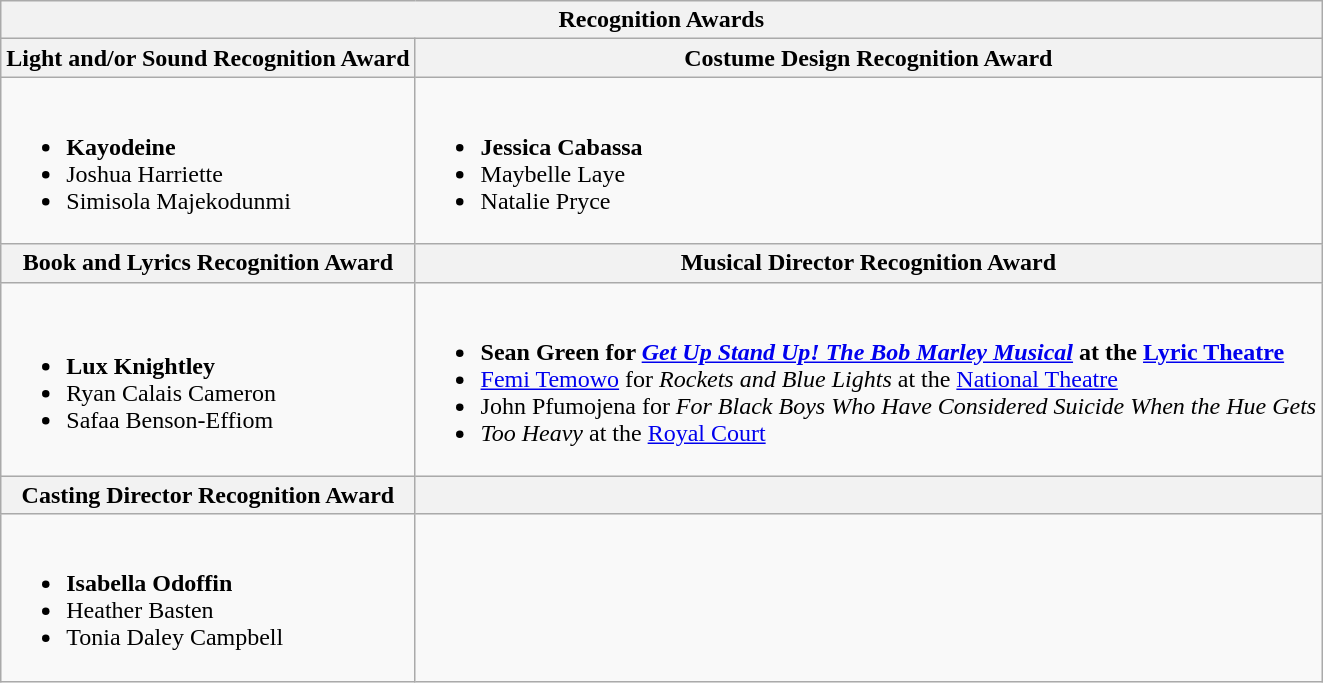<table class="wikitable">
<tr>
<th colspan="2">Recognition Awards</th>
</tr>
<tr>
<th>Light and/or Sound Recognition Award</th>
<th>Costume Design Recognition Award</th>
</tr>
<tr>
<td><br><ul><li><strong>Kayodeine</strong></li><li>Joshua Harriette</li><li>Simisola Majekodunmi</li></ul></td>
<td><br><ul><li><strong>Jessica Cabassa</strong></li><li>Maybelle Laye</li><li>Natalie Pryce</li></ul></td>
</tr>
<tr>
<th>Book and Lyrics Recognition Award</th>
<th>Musical Director Recognition Award</th>
</tr>
<tr>
<td><br><ul><li><strong>Lux Knightley</strong></li><li>Ryan Calais Cameron</li><li>Safaa Benson-Effiom</li></ul></td>
<td><br><ul><li><strong>Sean Green for <em><a href='#'>Get Up Stand Up! The Bob Marley Musical</a></em> at the <a href='#'>Lyric Theatre</a></strong></li><li><a href='#'>Femi Temowo</a> for <em>Rockets and Blue Lights</em> at the <a href='#'>National Theatre</a></li><li>John Pfumojena for <em>For Black Boys Who Have Considered Suicide When the Hue Gets</em></li><li><em>Too Heavy</em> at the <a href='#'>Royal Court</a></li></ul></td>
</tr>
<tr>
<th>Casting Director Recognition Award</th>
<th></th>
</tr>
<tr>
<td><br><ul><li><strong>Isabella Odoffin</strong></li><li>Heather Basten</li><li>Tonia Daley Campbell</li></ul></td>
<td></td>
</tr>
</table>
